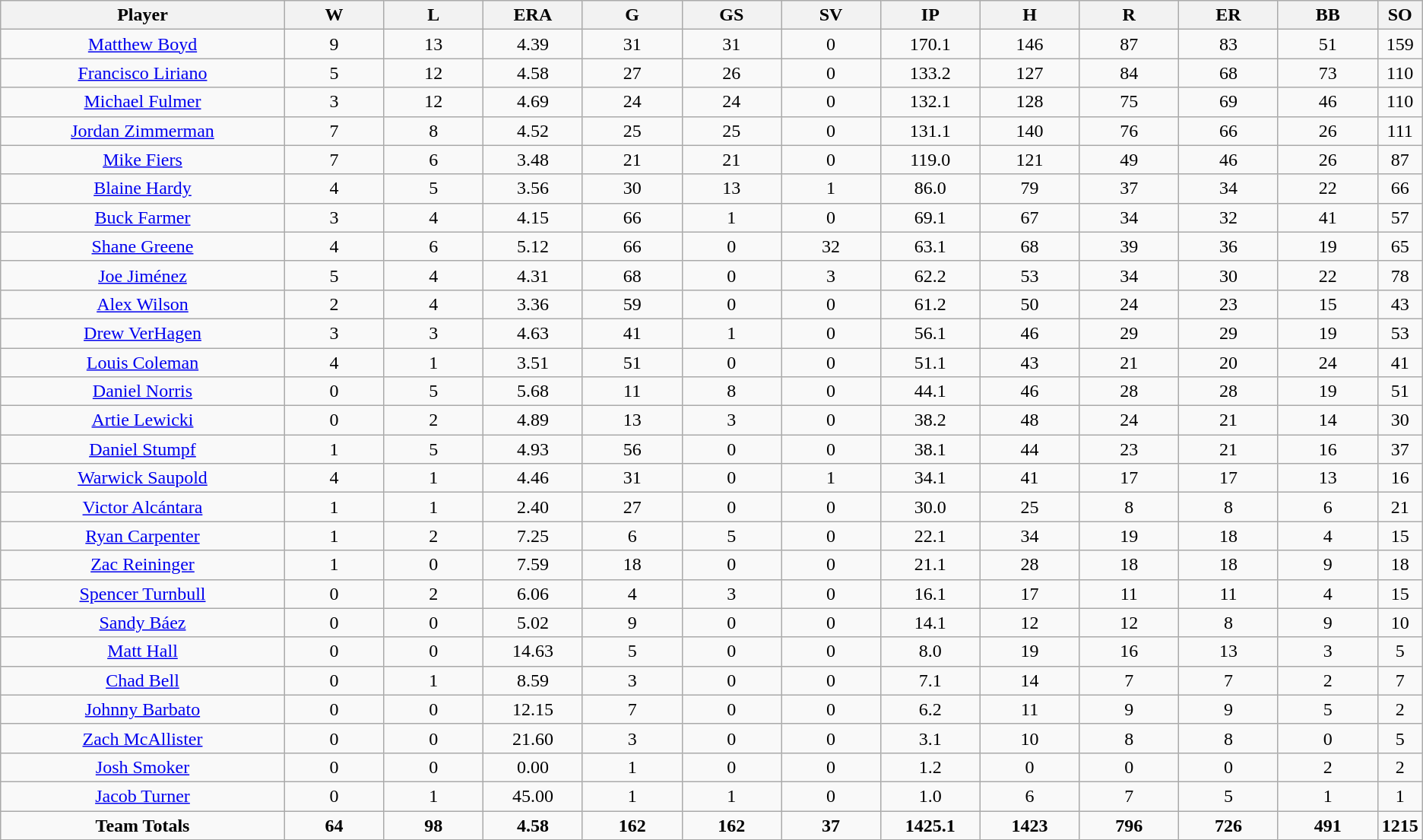<table class="wikitable sortable" style="text-align:center">
<tr>
<th bgcolor="#DDDDFF" width="20%">Player</th>
<th bgcolor="#DDDDFF" width="7%">W</th>
<th bgcolor="#DDDDFF" width="7%">L</th>
<th bgcolor="#DDDDFF" width="7%">ERA</th>
<th bgcolor="#DDDDFF" width="7%">G</th>
<th bgcolor="#DDDDFF" width="7%">GS</th>
<th bgcolor="#DDDDFF" width="7%">SV</th>
<th bgcolor="#DDDDFF" width="7%">IP</th>
<th bgcolor="#DDDDFF" width="7%">H</th>
<th bgcolor="#DDDDFF" width="7%">R</th>
<th bgcolor="#DDDDFF" width="7%">ER</th>
<th bgcolor="#DDDDFF" width="7%">BB</th>
<th bgcolor="#DDDDFF" width="7%">SO</th>
</tr>
<tr>
<td><a href='#'>Matthew Boyd</a></td>
<td>9</td>
<td>13</td>
<td>4.39</td>
<td>31</td>
<td>31</td>
<td>0</td>
<td>170.1</td>
<td>146</td>
<td>87</td>
<td>83</td>
<td>51</td>
<td>159</td>
</tr>
<tr>
<td><a href='#'>Francisco Liriano</a></td>
<td>5</td>
<td>12</td>
<td>4.58</td>
<td>27</td>
<td>26</td>
<td>0</td>
<td>133.2</td>
<td>127</td>
<td>84</td>
<td>68</td>
<td>73</td>
<td>110</td>
</tr>
<tr>
<td><a href='#'>Michael Fulmer</a></td>
<td>3</td>
<td>12</td>
<td>4.69</td>
<td>24</td>
<td>24</td>
<td>0</td>
<td>132.1</td>
<td>128</td>
<td>75</td>
<td>69</td>
<td>46</td>
<td>110</td>
</tr>
<tr>
<td><a href='#'>Jordan Zimmerman</a></td>
<td>7</td>
<td>8</td>
<td>4.52</td>
<td>25</td>
<td>25</td>
<td>0</td>
<td>131.1</td>
<td>140</td>
<td>76</td>
<td>66</td>
<td>26</td>
<td>111</td>
</tr>
<tr>
<td><a href='#'>Mike Fiers</a></td>
<td>7</td>
<td>6</td>
<td>3.48</td>
<td>21</td>
<td>21</td>
<td>0</td>
<td>119.0</td>
<td>121</td>
<td>49</td>
<td>46</td>
<td>26</td>
<td>87</td>
</tr>
<tr>
<td><a href='#'>Blaine Hardy</a></td>
<td>4</td>
<td>5</td>
<td>3.56</td>
<td>30</td>
<td>13</td>
<td>1</td>
<td>86.0</td>
<td>79</td>
<td>37</td>
<td>34</td>
<td>22</td>
<td>66</td>
</tr>
<tr>
<td><a href='#'>Buck Farmer</a></td>
<td>3</td>
<td>4</td>
<td>4.15</td>
<td>66</td>
<td>1</td>
<td>0</td>
<td>69.1</td>
<td>67</td>
<td>34</td>
<td>32</td>
<td>41</td>
<td>57</td>
</tr>
<tr>
<td><a href='#'>Shane Greene</a></td>
<td>4</td>
<td>6</td>
<td>5.12</td>
<td>66</td>
<td>0</td>
<td>32</td>
<td>63.1</td>
<td>68</td>
<td>39</td>
<td>36</td>
<td>19</td>
<td>65</td>
</tr>
<tr>
<td><a href='#'>Joe Jiménez</a></td>
<td>5</td>
<td>4</td>
<td>4.31</td>
<td>68</td>
<td>0</td>
<td>3</td>
<td>62.2</td>
<td>53</td>
<td>34</td>
<td>30</td>
<td>22</td>
<td>78</td>
</tr>
<tr>
<td><a href='#'>Alex Wilson</a></td>
<td>2</td>
<td>4</td>
<td>3.36</td>
<td>59</td>
<td>0</td>
<td>0</td>
<td>61.2</td>
<td>50</td>
<td>24</td>
<td>23</td>
<td>15</td>
<td>43</td>
</tr>
<tr>
<td><a href='#'>Drew VerHagen</a></td>
<td>3</td>
<td>3</td>
<td>4.63</td>
<td>41</td>
<td>1</td>
<td>0</td>
<td>56.1</td>
<td>46</td>
<td>29</td>
<td>29</td>
<td>19</td>
<td>53</td>
</tr>
<tr>
<td><a href='#'>Louis Coleman</a></td>
<td>4</td>
<td>1</td>
<td>3.51</td>
<td>51</td>
<td>0</td>
<td>0</td>
<td>51.1</td>
<td>43</td>
<td>21</td>
<td>20</td>
<td>24</td>
<td>41</td>
</tr>
<tr>
<td><a href='#'>Daniel Norris</a></td>
<td>0</td>
<td>5</td>
<td>5.68</td>
<td>11</td>
<td>8</td>
<td>0</td>
<td>44.1</td>
<td>46</td>
<td>28</td>
<td>28</td>
<td>19</td>
<td>51</td>
</tr>
<tr>
<td><a href='#'>Artie Lewicki</a></td>
<td>0</td>
<td>2</td>
<td>4.89</td>
<td>13</td>
<td>3</td>
<td>0</td>
<td>38.2</td>
<td>48</td>
<td>24</td>
<td>21</td>
<td>14</td>
<td>30</td>
</tr>
<tr>
<td><a href='#'>Daniel Stumpf</a></td>
<td>1</td>
<td>5</td>
<td>4.93</td>
<td>56</td>
<td>0</td>
<td>0</td>
<td>38.1</td>
<td>44</td>
<td>23</td>
<td>21</td>
<td>16</td>
<td>37</td>
</tr>
<tr>
<td><a href='#'>Warwick Saupold</a></td>
<td>4</td>
<td>1</td>
<td>4.46</td>
<td>31</td>
<td>0</td>
<td>1</td>
<td>34.1</td>
<td>41</td>
<td>17</td>
<td>17</td>
<td>13</td>
<td>16</td>
</tr>
<tr>
<td><a href='#'>Victor Alcántara</a></td>
<td>1</td>
<td>1</td>
<td>2.40</td>
<td>27</td>
<td>0</td>
<td>0</td>
<td>30.0</td>
<td>25</td>
<td>8</td>
<td>8</td>
<td>6</td>
<td>21</td>
</tr>
<tr>
<td><a href='#'>Ryan Carpenter</a></td>
<td>1</td>
<td>2</td>
<td>7.25</td>
<td>6</td>
<td>5</td>
<td>0</td>
<td>22.1</td>
<td>34</td>
<td>19</td>
<td>18</td>
<td>4</td>
<td>15</td>
</tr>
<tr>
<td><a href='#'>Zac Reininger</a></td>
<td>1</td>
<td>0</td>
<td>7.59</td>
<td>18</td>
<td>0</td>
<td>0</td>
<td>21.1</td>
<td>28</td>
<td>18</td>
<td>18</td>
<td>9</td>
<td>18</td>
</tr>
<tr>
<td><a href='#'>Spencer Turnbull</a></td>
<td>0</td>
<td>2</td>
<td>6.06</td>
<td>4</td>
<td>3</td>
<td>0</td>
<td>16.1</td>
<td>17</td>
<td>11</td>
<td>11</td>
<td>4</td>
<td>15</td>
</tr>
<tr>
<td><a href='#'>Sandy Báez</a></td>
<td>0</td>
<td>0</td>
<td>5.02</td>
<td>9</td>
<td>0</td>
<td>0</td>
<td>14.1</td>
<td>12</td>
<td>12</td>
<td>8</td>
<td>9</td>
<td>10</td>
</tr>
<tr>
<td><a href='#'>Matt Hall</a></td>
<td>0</td>
<td>0</td>
<td>14.63</td>
<td>5</td>
<td>0</td>
<td>0</td>
<td>8.0</td>
<td>19</td>
<td>16</td>
<td>13</td>
<td>3</td>
<td>5</td>
</tr>
<tr>
<td><a href='#'>Chad Bell</a></td>
<td>0</td>
<td>1</td>
<td>8.59</td>
<td>3</td>
<td>0</td>
<td>0</td>
<td>7.1</td>
<td>14</td>
<td>7</td>
<td>7</td>
<td>2</td>
<td>7</td>
</tr>
<tr>
<td><a href='#'>Johnny Barbato</a></td>
<td>0</td>
<td>0</td>
<td>12.15</td>
<td>7</td>
<td>0</td>
<td>0</td>
<td>6.2</td>
<td>11</td>
<td>9</td>
<td>9</td>
<td>5</td>
<td>2</td>
</tr>
<tr>
<td><a href='#'>Zach McAllister</a></td>
<td>0</td>
<td>0</td>
<td>21.60</td>
<td>3</td>
<td>0</td>
<td>0</td>
<td>3.1</td>
<td>10</td>
<td>8</td>
<td>8</td>
<td>0</td>
<td>5</td>
</tr>
<tr>
<td><a href='#'>Josh Smoker</a></td>
<td>0</td>
<td>0</td>
<td>0.00</td>
<td>1</td>
<td>0</td>
<td>0</td>
<td>1.2</td>
<td>0</td>
<td>0</td>
<td>0</td>
<td>2</td>
<td>2</td>
</tr>
<tr>
<td><a href='#'>Jacob Turner</a></td>
<td>0</td>
<td>1</td>
<td>45.00</td>
<td>1</td>
<td>1</td>
<td>0</td>
<td>1.0</td>
<td>6</td>
<td>7</td>
<td>5</td>
<td>1</td>
<td>1</td>
</tr>
<tr>
<td><strong>Team Totals</strong></td>
<td><strong>64</strong></td>
<td><strong>98</strong></td>
<td><strong>4.58</strong></td>
<td><strong>162</strong></td>
<td><strong>162</strong></td>
<td><strong>37</strong></td>
<td><strong>1425.1</strong></td>
<td><strong>1423</strong></td>
<td><strong>796</strong></td>
<td><strong>726</strong></td>
<td><strong>491</strong></td>
<td><strong>1215</strong></td>
</tr>
</table>
